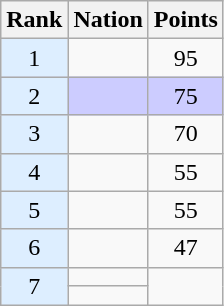<table class="wikitable sortable" style="text-align:center">
<tr>
<th>Rank</th>
<th>Nation</th>
<th>Points</th>
</tr>
<tr>
<td bgcolor = DDEEFF>1</td>
<td align=left></td>
<td>95</td>
</tr>
<tr style="background-color:#ccccff">
<td bgcolor = DDEEFF>2</td>
<td align=left></td>
<td>75</td>
</tr>
<tr>
<td bgcolor = DDEEFF>3</td>
<td align=left></td>
<td>70</td>
</tr>
<tr>
<td bgcolor = DDEEFF>4</td>
<td align=left></td>
<td>55</td>
</tr>
<tr>
<td bgcolor = DDEEFF>5</td>
<td align=left></td>
<td>55</td>
</tr>
<tr>
<td bgcolor = DDEEFF>6</td>
<td align=left></td>
<td>47</td>
</tr>
<tr>
<td rowspan=2 bgcolor = DDEEFF>7</td>
<td align=left></td>
<td rowspan=2></td>
</tr>
<tr>
<td align=left></td>
</tr>
</table>
